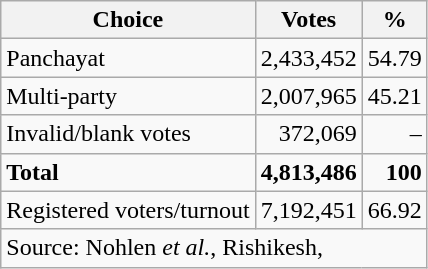<table class=wikitable style=text-align:right>
<tr>
<th>Choice</th>
<th>Votes</th>
<th>%</th>
</tr>
<tr>
<td align=left>Panchayat</td>
<td>2,433,452</td>
<td>54.79</td>
</tr>
<tr>
<td align=left>Multi-party</td>
<td>2,007,965</td>
<td>45.21</td>
</tr>
<tr>
<td align=left>Invalid/blank votes</td>
<td>372,069</td>
<td>–</td>
</tr>
<tr>
<td align=left><strong>Total</strong></td>
<td><strong>4,813,486</strong></td>
<td><strong>100</strong></td>
</tr>
<tr>
<td align=left>Registered voters/turnout</td>
<td>7,192,451</td>
<td>66.92</td>
</tr>
<tr>
<td colspan=3 align=left>Source: Nohlen <em>et al.</em>, Rishikesh, </td>
</tr>
</table>
